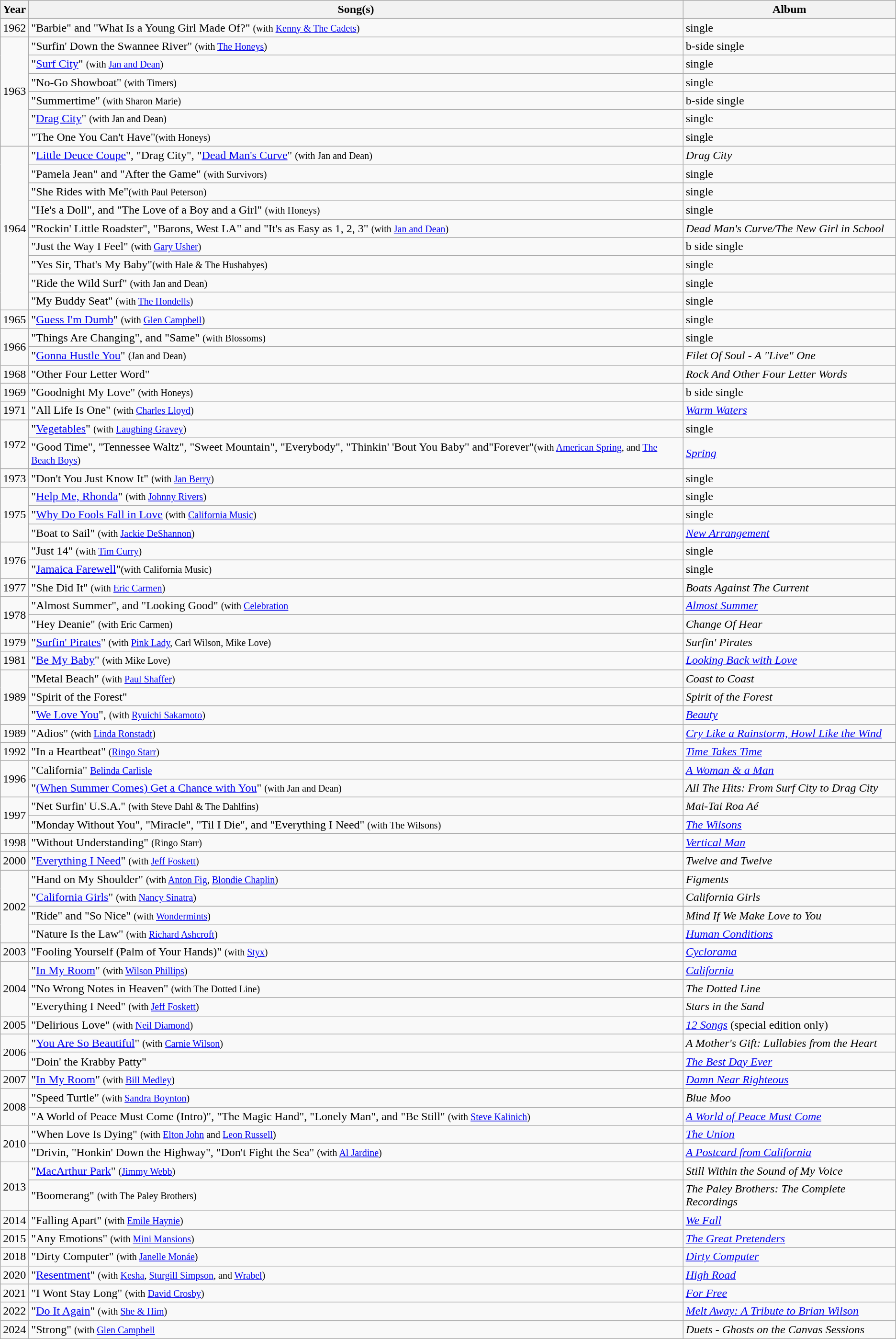<table class="wikitable">
<tr>
<th scope="col">Year</th>
<th scope="col">Song(s)</th>
<th scope="col">Album</th>
</tr>
<tr>
<td>1962</td>
<td>"Barbie" and "What Is a Young Girl Made Of?" <small>(with <a href='#'>Kenny & The Cadets</a>)</small></td>
<td>single</td>
</tr>
<tr>
<td rowspan="6">1963</td>
<td>"Surfin' Down the Swannee River" <small>(with <a href='#'>The Honeys</a>)</small></td>
<td>b-side single</td>
</tr>
<tr>
<td>"<a href='#'>Surf City</a>" <small>(with <a href='#'>Jan and Dean</a>)</small></td>
<td>single</td>
</tr>
<tr>
<td>"No-Go Showboat" <small>(with Timers)</small></td>
<td>single</td>
</tr>
<tr>
<td>"Summertime" <small>(with Sharon Marie)</small></td>
<td>b-side single</td>
</tr>
<tr>
<td>"<a href='#'>Drag City</a>" <small>(with Jan and Dean)</small></td>
<td>single</td>
</tr>
<tr>
<td>"The One You Can't Have"<small>(with Honeys)</small></td>
<td>single</td>
</tr>
<tr>
<td rowspan="9">1964</td>
<td>"<a href='#'>Little Deuce Coupe</a>", "Drag City", "<a href='#'>Dead Man's Curve</a>" <small>(with Jan and Dean)</small></td>
<td><em>Drag City</em></td>
</tr>
<tr>
<td>"Pamela Jean" and "After the Game" <small>(with Survivors)</small></td>
<td>single</td>
</tr>
<tr>
<td>"She Rides with Me"<small>(with Paul Peterson)</small></td>
<td>single</td>
</tr>
<tr>
<td>"He's a Doll", and "The Love of a Boy and a Girl" <small>(with Honeys)</small></td>
<td>single</td>
</tr>
<tr>
<td>"Rockin' Little Roadster", "Barons, West LA" and "It's as Easy as 1, 2, 3" <small>(with <a href='#'>Jan and Dean</a>)</small></td>
<td><em>Dead Man's Curve/The New Girl in School</em></td>
</tr>
<tr>
<td>"Just the Way I Feel" <small>(with <a href='#'>Gary Usher</a>)</small></td>
<td>b side single</td>
</tr>
<tr>
<td>"Yes Sir, That's My Baby"<small>(with Hale & The Hushabyes)</small></td>
<td>single</td>
</tr>
<tr>
<td>"Ride the Wild Surf" <small>(with Jan and Dean)</small></td>
<td>single</td>
</tr>
<tr>
<td>"My Buddy Seat" <small>(with <a href='#'>The Hondells</a>)</small></td>
<td>single</td>
</tr>
<tr>
<td>1965</td>
<td>"<a href='#'>Guess I'm Dumb</a>" <small>(with <a href='#'>Glen Campbell</a>)</small></td>
<td>single</td>
</tr>
<tr>
<td rowspan="2">1966</td>
<td>"Things Are Changing", and "Same" <small>(with Blossoms)</small></td>
<td>single</td>
</tr>
<tr>
<td>"<a href='#'>Gonna Hustle You</a>" <small>(Jan and Dean)</small></td>
<td><em>Filet Of Soul - A "Live" One</em></td>
</tr>
<tr>
<td>1968</td>
<td>"Other Four Letter Word"</td>
<td><em>Rock And Other Four Letter Words</em></td>
</tr>
<tr>
<td>1969</td>
<td>"Goodnight My Love" <small>(with Honeys)</small></td>
<td>b side single</td>
</tr>
<tr>
<td>1971</td>
<td>"All Life Is One" <small>(with <a href='#'>Charles Lloyd</a>)</small></td>
<td><em><a href='#'>Warm Waters</a></em></td>
</tr>
<tr>
<td rowspan="2">1972</td>
<td>"<a href='#'>Vegetables</a>" <small>(with <a href='#'>Laughing Gravey</a>)</small></td>
<td>single</td>
</tr>
<tr>
<td>"Good Time", "Tennessee Waltz", "Sweet Mountain", "Everybody", "Thinkin' 'Bout You Baby" and"Forever"<small>(with <a href='#'>American Spring</a>, and <a href='#'>The Beach Boys</a>)</small></td>
<td><em><a href='#'>Spring</a></em></td>
</tr>
<tr>
<td>1973</td>
<td>"Don't You Just Know It" <small>(with <a href='#'>Jan Berry</a>)</small></td>
<td>single</td>
</tr>
<tr>
<td rowspan="3">1975</td>
<td>"<a href='#'>Help Me, Rhonda</a>" <small>(with <a href='#'>Johnny Rivers</a>)</small></td>
<td>single</td>
</tr>
<tr>
<td>"<a href='#'>Why Do Fools Fall in Love</a> <small>(with <a href='#'>California Music</a>)</small></td>
<td>single</td>
</tr>
<tr>
<td>"Boat to Sail" <small>(with <a href='#'>Jackie DeShannon</a>)</small></td>
<td><em><a href='#'>New Arrangement</a></em></td>
</tr>
<tr>
<td rowspan="2">1976</td>
<td>"Just 14"  <small>(with <a href='#'>Tim Curry</a>)</small></td>
<td>single</td>
</tr>
<tr>
<td>"<a href='#'>Jamaica Farewell</a>"<small>(with California Music)</small></td>
<td>single</td>
</tr>
<tr>
<td>1977</td>
<td>"She Did It" <small>(with <a href='#'>Eric Carmen</a>)</small></td>
<td><em>Boats Against The Current</em></td>
</tr>
<tr>
<td rowspan="2">1978</td>
<td>"Almost Summer", and "Looking Good" <small>(with <a href='#'>Celebration</a></small></td>
<td><em><a href='#'>Almost Summer</a></em></td>
</tr>
<tr>
<td>"Hey Deanie" <small>(with Eric Carmen)</small></td>
<td><em>Change Of Hear</em></td>
</tr>
<tr>
<td>1979</td>
<td>"<a href='#'>Surfin' Pirates</a>" <small>(with <a href='#'>Pink Lady</a>, Carl Wilson, Mike Love)</small></td>
<td><em>Surfin' Pirates</em></td>
</tr>
<tr>
<td>1981</td>
<td>"<a href='#'>Be My Baby</a>" <small>(with Mike Love)</small></td>
<td><em><a href='#'>Looking Back with Love</a></em></td>
</tr>
<tr>
<td rowspan="3">1989</td>
<td>"Metal Beach" <small>(with <a href='#'>Paul Shaffer</a>)</small></td>
<td><em>Coast to Coast</em></td>
</tr>
<tr>
<td>"Spirit of the Forest"</td>
<td><em>Spirit of the Forest</em></td>
</tr>
<tr>
<td>"<a href='#'>We Love You</a>", <small>(with <a href='#'>Ryuichi Sakamoto</a>)</small></td>
<td><em><a href='#'>Beauty</a></em></td>
</tr>
<tr>
<td>1989</td>
<td>"Adios" <small>(with <a href='#'>Linda Ronstadt</a>)</small></td>
<td><em><a href='#'>Cry Like a Rainstorm, Howl Like the Wind</a></em></td>
</tr>
<tr>
<td>1992</td>
<td>"In a Heartbeat" <small>(<a href='#'>Ringo Starr</a>)</small></td>
<td><em><a href='#'>Time Takes Time</a></em></td>
</tr>
<tr>
<td rowspan="2">1996</td>
<td>"California" <small><a href='#'>Belinda Carlisle</a></small></td>
<td><em><a href='#'>A Woman & a Man</a></em></td>
</tr>
<tr>
<td>"<a href='#'>(When Summer Comes) Get a Chance with You</a>" <small>(with Jan and Dean)</small></td>
<td><em>All The Hits: From Surf City to Drag City</em></td>
</tr>
<tr>
<td rowspan="2">1997</td>
<td>"Net Surfin' U.S.A." <small>(with Steve Dahl & The Dahlfins)</small></td>
<td><em>Mai-Tai Roa Aé</em></td>
</tr>
<tr>
<td>"Monday Without You", "Miracle", "Til I Die", and "Everything I Need" <small>(with The Wilsons)</small></td>
<td><em><a href='#'>The Wilsons</a></em></td>
</tr>
<tr>
<td>1998</td>
<td>"Without Understanding" <small>(Ringo Starr)</small></td>
<td><em><a href='#'>Vertical Man</a></em></td>
</tr>
<tr>
<td>2000</td>
<td>"<a href='#'>Everything I Need</a>" <small>(with <a href='#'>Jeff Foskett</a>)</small></td>
<td><em>Twelve and Twelve</em></td>
</tr>
<tr>
<td rowspan="4">2002</td>
<td>"Hand on My Shoulder" <small>(with <a href='#'>Anton Fig</a>, <a href='#'>Blondie Chaplin</a>)</small></td>
<td><em>Figments</em></td>
</tr>
<tr>
<td>"<a href='#'>California Girls</a>" <small>(with <a href='#'>Nancy Sinatra</a>)</small></td>
<td><em>California Girls</em></td>
</tr>
<tr>
<td>"Ride" and "So Nice" <small>(with <a href='#'>Wondermints</a>)</small></td>
<td><em>Mind If We Make Love to You</em></td>
</tr>
<tr>
<td>"Nature Is the Law" <small>(with <a href='#'>Richard Ashcroft</a>)</small></td>
<td><em><a href='#'>Human Conditions</a></em></td>
</tr>
<tr>
<td>2003</td>
<td>"Fooling Yourself (Palm of Your Hands)" <small>(with <a href='#'>Styx</a>)</small></td>
<td><em><a href='#'>Cyclorama</a></em></td>
</tr>
<tr>
<td rowspan="3">2004</td>
<td>"<a href='#'>In My Room</a>" <small>(with <a href='#'>Wilson Phillips</a>)</small></td>
<td><em><a href='#'>California</a></em></td>
</tr>
<tr>
<td>"No Wrong Notes in Heaven" <small>(with The Dotted Line)</small></td>
<td><em>The Dotted Line</em></td>
</tr>
<tr>
<td>"Everything I Need" <small>(with <a href='#'>Jeff Foskett</a>)</small></td>
<td><em>Stars in the Sand</em></td>
</tr>
<tr>
<td>2005</td>
<td>"Delirious Love" <small>(with <a href='#'>Neil Diamond</a>)</small></td>
<td><em><a href='#'>12 Songs</a></em> (special edition only)</td>
</tr>
<tr>
<td rowspan="2">2006</td>
<td>"<a href='#'>You Are So Beautiful</a>" <small>(with <a href='#'>Carnie Wilson</a>)</small></td>
<td><em>A Mother's Gift: Lullabies from the Heart</em></td>
</tr>
<tr>
<td>"Doin' the Krabby Patty"</td>
<td><em><a href='#'>The Best Day Ever</a></em></td>
</tr>
<tr>
<td>2007</td>
<td>"<a href='#'>In My Room</a>" <small>(with <a href='#'>Bill Medley</a>)</small></td>
<td><em><a href='#'>Damn Near Righteous</a></em></td>
</tr>
<tr>
<td rowspan="2">2008</td>
<td>"Speed Turtle" <small>(with <a href='#'>Sandra Boynton</a>)</small></td>
<td><em>Blue Moo</em></td>
</tr>
<tr>
<td>"A World of Peace Must Come (Intro)", "The Magic Hand", "Lonely Man", and "Be Still" <small>(with <a href='#'>Steve Kalinich</a>)</small></td>
<td><em><a href='#'>A World of Peace Must Come</a></em></td>
</tr>
<tr>
<td rowspan="2">2010</td>
<td>"When Love Is Dying" <small>(with <a href='#'>Elton John</a> and <a href='#'>Leon Russell</a>)</small></td>
<td><em><a href='#'>The Union</a></em></td>
</tr>
<tr>
<td>"Drivin, "Honkin' Down the Highway", "Don't Fight the Sea" <small>(with <a href='#'>Al Jardine</a>)</small></td>
<td><em><a href='#'>A Postcard from California</a></em></td>
</tr>
<tr>
<td rowspan="2">2013</td>
<td>"<a href='#'>MacArthur Park</a>" <small>(<a href='#'>Jimmy Webb</a>)</small></td>
<td><em>Still Within the Sound of My Voice</em></td>
</tr>
<tr>
<td>"Boomerang" <small>(with The Paley Brothers)</small></td>
<td><em>The Paley Brothers: The Complete Recordings</em></td>
</tr>
<tr>
<td>2014</td>
<td>"Falling Apart" <small>(with <a href='#'>Emile Haynie</a>)</small></td>
<td><em><a href='#'>We Fall</a></em></td>
</tr>
<tr>
<td>2015</td>
<td>"Any Emotions" <small>(with <a href='#'>Mini Mansions</a>)</small></td>
<td><em><a href='#'>The Great Pretenders</a></em></td>
</tr>
<tr>
<td>2018</td>
<td>"Dirty Computer" <small>(with <a href='#'>Janelle Monáe</a>)</small></td>
<td><em><a href='#'>Dirty Computer</a></em></td>
</tr>
<tr>
<td>2020</td>
<td>"<a href='#'>Resentment</a>" <small>(with <a href='#'>Kesha</a>, <a href='#'>Sturgill Simpson</a>, and <a href='#'>Wrabel</a>)</small></td>
<td><em><a href='#'>High Road</a></em></td>
</tr>
<tr>
<td>2021</td>
<td>"I Wont Stay Long" <small>(with <a href='#'>David Crosby</a>)</small></td>
<td><em><a href='#'>For Free</a></em></td>
</tr>
<tr>
<td>2022</td>
<td>"<a href='#'>Do It Again</a>" <small>(with <a href='#'>She & Him</a>)</small></td>
<td><em><a href='#'>Melt Away: A Tribute to Brian Wilson</a></em></td>
</tr>
<tr>
<td>2024</td>
<td>"Strong" <small>(with <a href='#'>Glen Campbell</a></small></td>
<td><em>Duets - Ghosts on the Canvas Sessions</em></td>
</tr>
</table>
